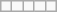<table class="wikitable">
<tr>
<td></td>
<td></td>
<td></td>
<td></td>
<td></td>
</tr>
</table>
